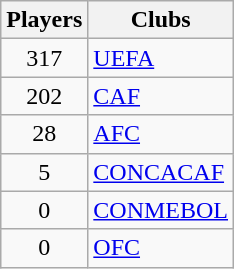<table class="wikitable">
<tr>
<th>Players</th>
<th>Clubs</th>
</tr>
<tr>
<td align=center>317</td>
<td><a href='#'>UEFA</a></td>
</tr>
<tr>
<td align=center>202</td>
<td><a href='#'>CAF</a></td>
</tr>
<tr>
<td align=center>28</td>
<td><a href='#'>AFC</a></td>
</tr>
<tr>
<td align=center>5</td>
<td><a href='#'>CONCACAF</a></td>
</tr>
<tr>
<td align=center>0</td>
<td><a href='#'>CONMEBOL</a></td>
</tr>
<tr>
<td align=center>0</td>
<td><a href='#'>OFC</a></td>
</tr>
</table>
